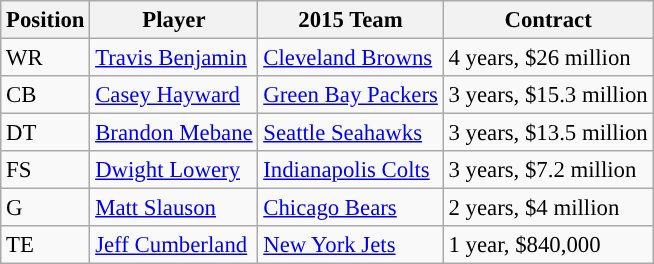<table class="wikitable" style="font-size: 95%; text-align: left">
<tr>
<th>Position</th>
<th>Player</th>
<th>2015 Team</th>
<th>Contract</th>
</tr>
<tr>
<td>WR</td>
<td><a href='#'>Travis Benjamin</a></td>
<td><a href='#'>Cleveland Browns</a></td>
<td>4 years, $26 million</td>
</tr>
<tr>
<td>CB</td>
<td><a href='#'>Casey Hayward</a></td>
<td><a href='#'>Green Bay Packers</a></td>
<td>3 years, $15.3 million</td>
</tr>
<tr>
<td>DT</td>
<td><a href='#'>Brandon Mebane</a></td>
<td><a href='#'>Seattle Seahawks</a></td>
<td>3 years, $13.5 million</td>
</tr>
<tr>
<td>FS</td>
<td><a href='#'>Dwight Lowery</a></td>
<td><a href='#'>Indianapolis Colts</a></td>
<td>3 years, $7.2 million</td>
</tr>
<tr>
<td>G</td>
<td><a href='#'>Matt Slauson</a></td>
<td><a href='#'>Chicago Bears</a></td>
<td>2 years, $4 million</td>
</tr>
<tr>
<td>TE</td>
<td><a href='#'>Jeff Cumberland</a></td>
<td><a href='#'>New York Jets</a></td>
<td>1 year, $840,000</td>
</tr>
</table>
